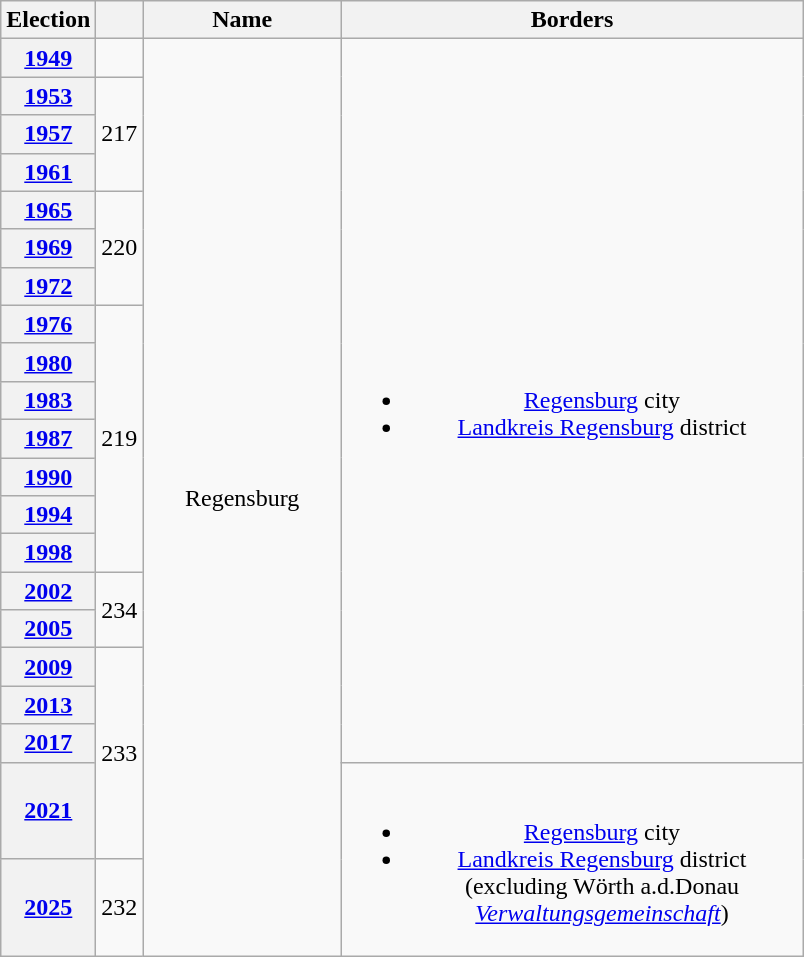<table class=wikitable style="text-align:center">
<tr>
<th>Election</th>
<th></th>
<th width=125px>Name</th>
<th width=300px>Borders</th>
</tr>
<tr>
<th><a href='#'>1949</a></th>
<td></td>
<td rowspan=21>Regensburg</td>
<td rowspan=19><br><ul><li><a href='#'>Regensburg</a> city</li><li><a href='#'>Landkreis Regensburg</a> district</li></ul></td>
</tr>
<tr>
<th><a href='#'>1953</a></th>
<td rowspan=3>217</td>
</tr>
<tr>
<th><a href='#'>1957</a></th>
</tr>
<tr>
<th><a href='#'>1961</a></th>
</tr>
<tr>
<th><a href='#'>1965</a></th>
<td rowspan=3>220</td>
</tr>
<tr>
<th><a href='#'>1969</a></th>
</tr>
<tr>
<th><a href='#'>1972</a></th>
</tr>
<tr>
<th><a href='#'>1976</a></th>
<td rowspan=7>219</td>
</tr>
<tr>
<th><a href='#'>1980</a></th>
</tr>
<tr>
<th><a href='#'>1983</a></th>
</tr>
<tr>
<th><a href='#'>1987</a></th>
</tr>
<tr>
<th><a href='#'>1990</a></th>
</tr>
<tr>
<th><a href='#'>1994</a></th>
</tr>
<tr>
<th><a href='#'>1998</a></th>
</tr>
<tr>
<th><a href='#'>2002</a></th>
<td rowspan=2>234</td>
</tr>
<tr>
<th><a href='#'>2005</a></th>
</tr>
<tr>
<th><a href='#'>2009</a></th>
<td rowspan=4>233</td>
</tr>
<tr>
<th><a href='#'>2013</a></th>
</tr>
<tr>
<th><a href='#'>2017</a></th>
</tr>
<tr>
<th><a href='#'>2021</a></th>
<td rowspan=2><br><ul><li><a href='#'>Regensburg</a> city</li><li><a href='#'>Landkreis Regensburg</a> district (excluding Wörth a.d.Donau <em><a href='#'>Verwaltungsgemeinschaft</a></em>)</li></ul></td>
</tr>
<tr>
<th><a href='#'>2025</a></th>
<td>232</td>
</tr>
</table>
